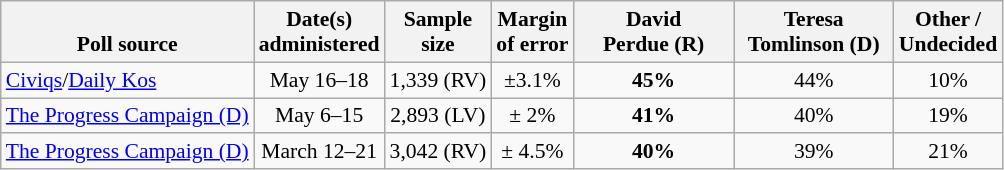<table class="wikitable" style="font-size:90%;text-align:center;">
<tr valign=bottom>
<th>Poll source</th>
<th>Date(s)<br>administered</th>
<th>Sample<br>size</th>
<th>Margin<br>of error</th>
<th style="width:100px;">David<br>Perdue (R)</th>
<th style="width:100px;">Teresa<br>Tomlinson (D)</th>
<th>Other /<br>Undecided</th>
</tr>
<tr>
<td style="text-align:left;"><a href='#'>Civiqs</a>/<a href='#'>Daily Kos</a></td>
<td>May 16–18</td>
<td>1,339 (RV)</td>
<td>±3.1%</td>
<td><strong>45%</strong></td>
<td>44%</td>
<td>10%</td>
</tr>
<tr>
<td style="text-align:left;"><a href='#'>The Progress Campaign (D)</a></td>
<td>May 6–15</td>
<td>2,893 (LV)</td>
<td>± 2%</td>
<td><strong>41%</strong></td>
<td>40%</td>
<td>19%</td>
</tr>
<tr>
<td style="text-align:left;"><a href='#'>The Progress Campaign (D)</a></td>
<td>March 12–21</td>
<td>3,042 (RV)</td>
<td>± 4.5%</td>
<td><strong>40%</strong></td>
<td>39%</td>
<td>21%</td>
</tr>
</table>
